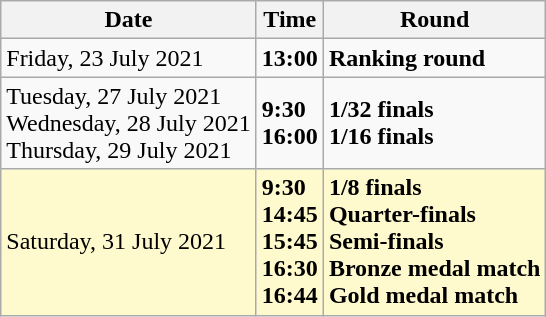<table class="wikitable">
<tr>
<th>Date</th>
<th>Time</th>
<th>Round</th>
</tr>
<tr>
<td>Friday, 23 July 2021</td>
<td><strong>13:00</strong></td>
<td><strong>Ranking round</strong></td>
</tr>
<tr>
<td>Tuesday, 27 July 2021<br>Wednesday, 28 July 2021<br>Thursday, 29 July 2021</td>
<td><strong>9:30</strong><br><strong>16:00</strong></td>
<td><strong>1/32 finals</strong><br><strong>1/16 finals</strong></td>
</tr>
<tr style=background:lemonchiffon>
<td>Saturday, 31 July 2021</td>
<td><strong>9:30</strong><br><strong>14:45</strong><br><strong>15:45</strong><br><strong>16:30</strong><br><strong>16:44</strong></td>
<td><strong>1/8 finals</strong><br><strong>Quarter-finals</strong><br><strong>Semi-finals</strong><br><strong>Bronze medal match</strong><br><strong>Gold medal match</strong></td>
</tr>
</table>
